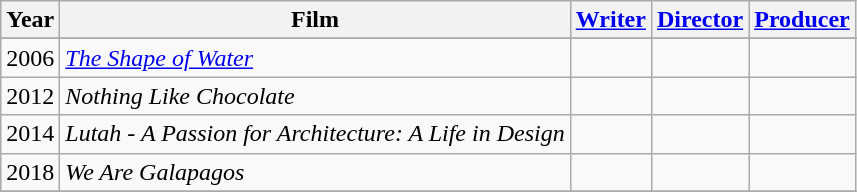<table class="wikitable sortable">
<tr>
<th>Year</th>
<th>Film</th>
<th><a href='#'>Writer</a></th>
<th><a href='#'>Director</a></th>
<th><a href='#'>Producer</a></th>
</tr>
<tr>
</tr>
<tr>
<td>2006</td>
<td><em><a href='#'>The Shape of Water</a></em></td>
<td style="text-align:center;"></td>
<td style="text-align:center;"></td>
<td style="text-align:center;"></td>
</tr>
<tr>
<td>2012</td>
<td><em>Nothing Like Chocolate</em></td>
<td style="text-align:center;"></td>
<td style="text-align:center;"></td>
<td style="text-align:center;"></td>
</tr>
<tr>
<td>2014</td>
<td><em>Lutah - A Passion for Architecture: A Life in Design</em></td>
<td style="text-align:center;"></td>
<td style="text-align:center;"></td>
<td style="text-align:center;"></td>
</tr>
<tr>
<td>2018</td>
<td><em>We Are Galapagos</em></td>
<td style="text-align:center;"></td>
<td style="text-align:center;"></td>
<td style="text-align:center;"></td>
</tr>
<tr>
</tr>
</table>
